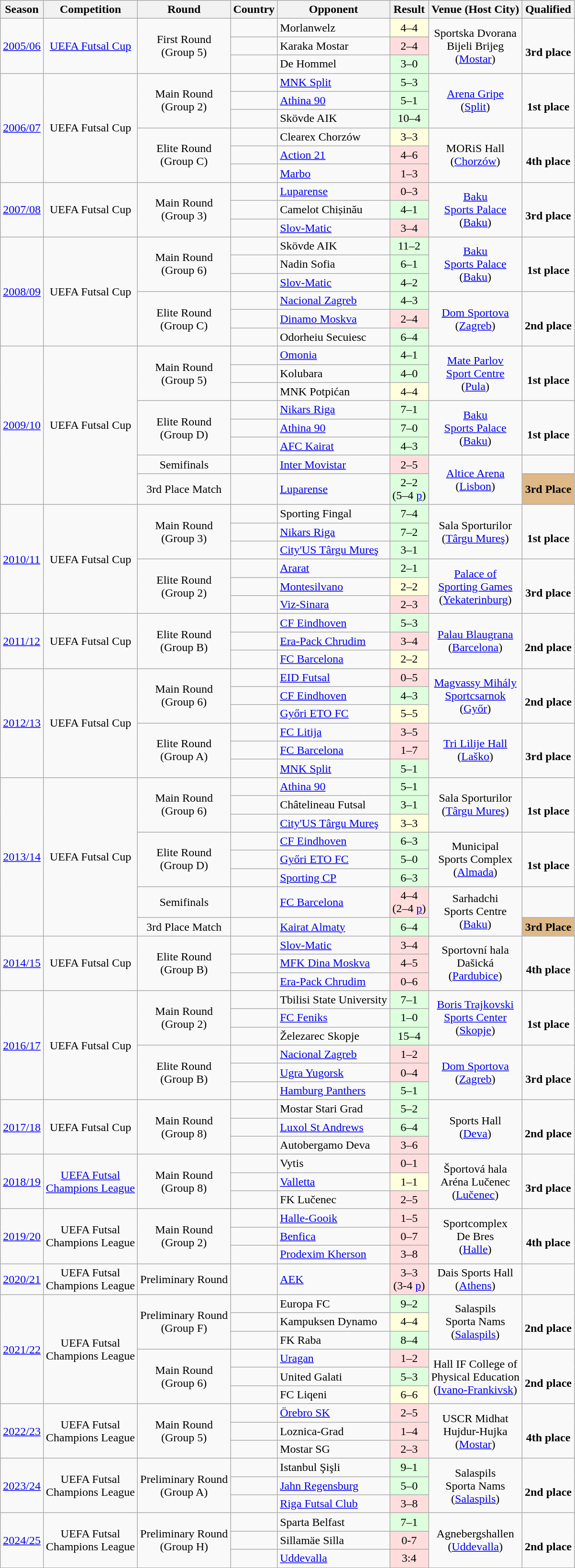<table class="wikitable">
<tr>
<th>Season</th>
<th>Competition</th>
<th>Round</th>
<th>Country</th>
<th>Opponent</th>
<th>Result</th>
<th>Venue (Host City)</th>
<th>Qualified</th>
</tr>
<tr>
<td rowspan=3><a href='#'>2005/06</a></td>
<td rowspan=3 align=center><a href='#'>UEFA Futsal Cup</a></td>
<td rowspan=3 align=center>First Round<br>(Group 5)</td>
<td align=center></td>
<td>Morlanwelz</td>
<td style="background:#ffd;" align=center>4–4</td>
<td rowspan=3 align="center">Sportska Dvorana<br>Bijeli Brijeg<br>(<a href='#'>Mostar</a>)</td>
<td rowspan=3 align="center"><br><strong>3rd place</strong></td>
</tr>
<tr>
<td align=center></td>
<td>Karaka Mostar</td>
<td style="background:#fdd;" align=center>2–4</td>
</tr>
<tr>
<td align=center></td>
<td>De Hommel</td>
<td style="background:#dfd;" align=center>3–0</td>
</tr>
<tr>
<td rowspan=6><a href='#'>2006/07</a></td>
<td rowspan=6 align=center>UEFA Futsal Cup</td>
<td rowspan=3 align=center>Main Round<br>(Group 2)</td>
<td align=center></td>
<td><a href='#'>MNK Split</a></td>
<td style="background:#dfd;" align=center>5–3</td>
<td rowspan=3 align="center"><a href='#'>Arena Gripe</a><br>(<a href='#'>Split</a>)</td>
<td rowspan=3 align="center"><br><strong>1st place</strong></td>
</tr>
<tr>
<td align=center></td>
<td><a href='#'>Athina 90</a></td>
<td style="background:#dfd;" align=center>5–1</td>
</tr>
<tr>
<td align=center></td>
<td>Skövde AIK</td>
<td style="background:#dfd;" align=center>10–4</td>
</tr>
<tr>
<td rowspan=3 align=center>Elite Round<br>(Group C)</td>
<td align=center></td>
<td>Clearex Chorzów</td>
<td style="background:#ffd;" align=center>3–3</td>
<td rowspan=3 align="center">MORiS Hall<br>(<a href='#'>Chorzów</a>)</td>
<td rowspan=3 align="center"><br><strong>4th place</strong></td>
</tr>
<tr>
<td align=center></td>
<td><a href='#'>Action 21</a></td>
<td style="background:#fdd;" align=center>4–6</td>
</tr>
<tr>
<td align=center></td>
<td><a href='#'>Marbo</a></td>
<td style="background:#fdd;" align=center>1–3</td>
</tr>
<tr>
<td rowspan=3><a href='#'>2007/08</a></td>
<td rowspan=3 align=center>UEFA Futsal Cup</td>
<td rowspan=3 align=center>Main Round<br>(Group 3)</td>
<td align=center></td>
<td><a href='#'>Luparense</a></td>
<td style="background:#fdd;" align=center>0–3</td>
<td rowspan=3 align="center"><a href='#'>Baku<br>Sports Palace</a><br>(<a href='#'>Baku</a>)</td>
<td rowspan=3 align="center"><br><strong>3rd place</strong></td>
</tr>
<tr>
<td align=center></td>
<td>Camelot Chișinău</td>
<td style="background:#dfd;" align=center>4–1</td>
</tr>
<tr>
<td align=center></td>
<td><a href='#'>Slov-Matic</a></td>
<td style="background:#fdd;" align=center>3–4</td>
</tr>
<tr>
<td rowspan=6><a href='#'>2008/09</a></td>
<td rowspan=6 align=center>UEFA Futsal Cup</td>
<td rowspan=3 align=center>Main Round<br>(Group 6)</td>
<td align=center></td>
<td>Skövde AIK</td>
<td style="background:#dfd;" align=center>11–2</td>
<td rowspan=3 align="center"><a href='#'>Baku<br>Sports Palace</a><br>(<a href='#'>Baku</a>)</td>
<td rowspan=3 align="center"><br><strong>1st place</strong></td>
</tr>
<tr>
<td align=center></td>
<td>Nadin Sofia</td>
<td style="background:#dfd;" align=center>6–1</td>
</tr>
<tr>
<td align=center></td>
<td><a href='#'>Slov-Matic</a></td>
<td style="background:#dfd;" align=center>4–2</td>
</tr>
<tr>
<td rowspan=3 align=center>Elite Round<br>(Group C)</td>
<td align=center></td>
<td><a href='#'>Nacional Zagreb</a></td>
<td style="background:#dfd;" align=center>4–3</td>
<td rowspan=3 align="center"><a href='#'>Dom Sportova</a><br>(<a href='#'>Zagreb</a>)</td>
<td rowspan=3 align="center"><br><strong>2nd place</strong></td>
</tr>
<tr>
<td align=center></td>
<td><a href='#'>Dinamo Moskva</a></td>
<td style="background:#fdd;" align=center>2–4</td>
</tr>
<tr>
<td align=center></td>
<td>Odorheiu Secuiesc</td>
<td style="background:#dfd;" align=center>6–4</td>
</tr>
<tr>
<td rowspan=8><a href='#'>2009/10</a></td>
<td rowspan=8 align=center>UEFA Futsal Cup</td>
<td rowspan=3 align=center>Main Round<br>(Group 5)</td>
<td align=center></td>
<td><a href='#'>Omonia</a></td>
<td style="background:#dfd;" align=center>4–1</td>
<td rowspan=3 align="center"><a href='#'>Mate Parlov<br>Sport Centre</a><br>(<a href='#'>Pula</a>)</td>
<td rowspan=3 align="center"><br><strong>1st place</strong></td>
</tr>
<tr>
<td align=center></td>
<td>Kolubara</td>
<td style="background:#dfd;" align=center>4–0</td>
</tr>
<tr>
<td align=center></td>
<td>MNK Potpićan</td>
<td style="background:#ffd;" align=center>4–4</td>
</tr>
<tr>
<td rowspan=3 align=center>Elite Round<br>(Group D)</td>
<td align=center></td>
<td><a href='#'>Nikars Riga</a></td>
<td style="background:#dfd;" align=center>7–1</td>
<td rowspan=3 align="center"><a href='#'>Baku<br>Sports Palace</a><br>(<a href='#'>Baku</a>)</td>
<td rowspan=3 align="center"><br><strong>1st place</strong></td>
</tr>
<tr>
<td align=center></td>
<td><a href='#'>Athina 90</a></td>
<td style="background:#dfd;" align=center>7–0</td>
</tr>
<tr>
<td align=center></td>
<td><a href='#'>AFC Kairat</a></td>
<td style="background:#dfd;" align=center>4–3</td>
</tr>
<tr>
<td align=center>Semifinals</td>
<td align=center></td>
<td><a href='#'>Inter Movistar</a></td>
<td style="background:#fdd;" align=center>2–5</td>
<td rowspan=2 align="center"><a href='#'>Altice Arena</a><br>(<a href='#'>Lisbon</a>)</td>
<td align="center"></td>
</tr>
<tr>
<td align=center>3rd Place Match</td>
<td align=center></td>
<td><a href='#'>Luparense</a></td>
<td style="background:#dfd;" align=center>2–2<br>(5–4 <a href='#'>p</a>)</td>
<td style="background:#DEB887;" align="center"><strong>3rd Place</strong></td>
</tr>
<tr>
<td rowspan=6><a href='#'>2010/11</a></td>
<td rowspan=6 align=center>UEFA Futsal Cup</td>
<td rowspan=3 align=center>Main Round<br>(Group 3)</td>
<td align=center></td>
<td>Sporting Fingal</td>
<td style="background:#dfd;" align=center>7–4</td>
<td rowspan=3 align="center">Sala Sporturilor<br>(<a href='#'>Târgu Mureş</a>)</td>
<td rowspan=3 align="center"><br><strong>1st place</strong></td>
</tr>
<tr>
<td align=center></td>
<td><a href='#'>Nikars Riga</a></td>
<td style="background:#dfd;" align=center>7–2</td>
</tr>
<tr>
<td align=center></td>
<td><a href='#'>City'US Târgu Mureş</a></td>
<td style="background:#dfd;" align=center>3–1</td>
</tr>
<tr>
<td rowspan=3 align=center>Elite Round<br>(Group 2)</td>
<td align=center></td>
<td><a href='#'>Ararat</a></td>
<td style="background:#dfd;" align=center>2–1</td>
<td rowspan=3 align="center"><a href='#'>Palace of<br>Sporting Games</a><br>(<a href='#'>Yekaterinburg</a>)</td>
<td rowspan=3 align="center"><br><strong>3rd place</strong></td>
</tr>
<tr>
<td align=center></td>
<td><a href='#'>Montesilvano</a></td>
<td style="background:#ffd;" align=center>2–2</td>
</tr>
<tr>
<td align=center></td>
<td><a href='#'>Viz-Sinara</a></td>
<td style="background:#fdd;" align=center>2–3</td>
</tr>
<tr>
<td rowspan=3><a href='#'>2011/12</a></td>
<td rowspan=3 align=center>UEFA Futsal Cup</td>
<td rowspan=3 align=center>Elite Round<br>(Group B)</td>
<td align=center></td>
<td><a href='#'>CF Eindhoven</a></td>
<td style="background:#dfd;" align=center>5–3</td>
<td rowspan=3 align="center"><a href='#'>Palau Blaugrana</a><br>(<a href='#'>Barcelona</a>)</td>
<td rowspan=3 align="center"><br><strong>2nd place</strong></td>
</tr>
<tr>
<td align=center></td>
<td><a href='#'>Era-Pack Chrudim</a></td>
<td style="background:#fdd;" align=center>3–4</td>
</tr>
<tr>
<td align=center></td>
<td><a href='#'>FC Barcelona</a></td>
<td style="background:#ffd;" align=center>2–2</td>
</tr>
<tr>
<td rowspan=6><a href='#'>2012/13</a></td>
<td rowspan=6 align=center>UEFA Futsal Cup</td>
<td rowspan=3 align=center>Main Round<br>(Group 6)</td>
<td align=center></td>
<td><a href='#'>EID Futsal</a></td>
<td style="background:#fdd;" align=center>0–5</td>
<td rowspan=3 align="center"><a href='#'>Magvassy Mihály<br>Sportcsarnok</a><br>(<a href='#'>Győr</a>)</td>
<td rowspan=3 align="center"><br><strong>2nd place</strong></td>
</tr>
<tr>
<td align=center></td>
<td><a href='#'>CF Eindhoven</a></td>
<td style="background:#dfd;" align=center>4–3</td>
</tr>
<tr>
<td align=center></td>
<td><a href='#'>Győri ETO FC</a></td>
<td style="background:#ffd;" align=center>5–5</td>
</tr>
<tr>
<td rowspan=3 align=center>Elite Round<br>(Group A)</td>
<td align=center></td>
<td><a href='#'>FC Litija</a></td>
<td style="background:#fdd;" align=center>3–5</td>
<td rowspan=3 align="center"><a href='#'>Tri Lilije Hall</a><br>(<a href='#'>Laško</a>)</td>
<td rowspan=3 align="center"><br><strong>3rd place</strong></td>
</tr>
<tr>
<td align=center></td>
<td><a href='#'>FC Barcelona</a></td>
<td style="background:#fdd;" align=center>1–7</td>
</tr>
<tr>
<td align=center></td>
<td><a href='#'>MNK Split</a></td>
<td style="background:#dfd;" align=center>5–1</td>
</tr>
<tr>
<td rowspan=8><a href='#'>2013/14</a></td>
<td rowspan=8 align=center>UEFA Futsal Cup</td>
<td rowspan=3 align=center>Main Round<br>(Group 6)</td>
<td align=center></td>
<td><a href='#'>Athina 90</a></td>
<td style="background:#dfd;" align=center>5–1</td>
<td rowspan=3 align="center">Sala Sporturilor<br>(<a href='#'>Târgu Mureş</a>)</td>
<td rowspan=3 align="center"><br><strong>1st place</strong></td>
</tr>
<tr>
<td align=center></td>
<td>Châtelineau Futsal</td>
<td style="background:#dfd;" align=center>3–1</td>
</tr>
<tr>
<td align=center></td>
<td><a href='#'>City'US Târgu Mureş</a></td>
<td style="background:#ffd;" align=center>3–3</td>
</tr>
<tr>
<td rowspan=3 align=center>Elite Round<br>(Group D)</td>
<td align=center></td>
<td><a href='#'>CF Eindhoven</a></td>
<td style="background:#dfd;" align=center>6–3</td>
<td rowspan=3 align="center">Municipal<br>Sports Complex<br>(<a href='#'>Almada</a>)</td>
<td rowspan=3 align="center"><br><strong>1st place</strong></td>
</tr>
<tr>
<td align=center></td>
<td><a href='#'>Győri ETO FC</a></td>
<td style="background:#dfd;" align=center>5–0</td>
</tr>
<tr>
<td align=center></td>
<td><a href='#'>Sporting CP</a></td>
<td style="background:#dfd;" align=center>6–3</td>
</tr>
<tr>
<td align=center>Semifinals</td>
<td align=center></td>
<td><a href='#'>FC Barcelona</a></td>
<td style="background:#fdd;" align=center>4–4<br>(2–4 <a href='#'>p</a>)</td>
<td rowspan=2 align="center">Sarhadchi<br>Sports Centre<br>(<a href='#'>Baku</a>)</td>
<td align="center"></td>
</tr>
<tr>
<td align=center>3rd Place Match</td>
<td align=center></td>
<td><a href='#'>Kairat Almaty</a></td>
<td style="background:#dfd;" align=center>6–4</td>
<td style="background:#DEB887;" align="center"><strong>3rd Place</strong></td>
</tr>
<tr>
<td rowspan=3><a href='#'>2014/15</a></td>
<td rowspan=3 align=center>UEFA Futsal Cup</td>
<td rowspan=3 align=center>Elite Round<br>(Group B)</td>
<td align=center></td>
<td><a href='#'>Slov-Matic</a></td>
<td style="background:#fdd;" align=center>3–4</td>
<td rowspan=3 align="center">Sportovní hala<br>Dašická<br>(<a href='#'>Pardubice</a>)</td>
<td rowspan=3 align="center"><br><strong>4th place</strong></td>
</tr>
<tr>
<td align=center></td>
<td><a href='#'>MFK Dina Moskva</a></td>
<td style="background:#fdd;" align=center>4–5</td>
</tr>
<tr>
<td align=center></td>
<td><a href='#'>Era-Pack Chrudim</a></td>
<td style="background:#fdd;" align=center>0–6</td>
</tr>
<tr>
<td rowspan=6><a href='#'>2016/17</a></td>
<td rowspan=6 align=center>UEFA Futsal Cup</td>
<td rowspan=3 align=center>Main Round<br>(Group 2)</td>
<td align=center></td>
<td>Tbilisi State University</td>
<td style="background:#dfd;" align=center>7–1</td>
<td rowspan=3 align="center"><a href='#'>Boris Trajkovski<br>Sports Center</a><br>(<a href='#'>Skopje</a>)</td>
<td rowspan=3 align="center"><br><strong>1st place</strong></td>
</tr>
<tr>
<td align=center></td>
<td><a href='#'>FC Feniks</a></td>
<td style="background:#dfd;" align=center>1–0</td>
</tr>
<tr>
<td align=center></td>
<td>Železarec Skopje</td>
<td style="background:#dfd;" align=center>15–4</td>
</tr>
<tr>
<td rowspan=3 align=center>Elite Round<br>(Group B)</td>
<td align=center></td>
<td><a href='#'>Nacional Zagreb</a></td>
<td style="background:#fdd;" align=center>1–2</td>
<td rowspan=3 align="center"><a href='#'>Dom Sportova</a><br>(<a href='#'>Zagreb</a>)</td>
<td rowspan=3 align="center"><br><strong>3rd place</strong></td>
</tr>
<tr>
<td align=center></td>
<td><a href='#'>Ugra Yugorsk</a></td>
<td style="background:#fdd;" align=center>0–4</td>
</tr>
<tr>
<td align=center></td>
<td><a href='#'>Hamburg Panthers</a></td>
<td style="background:#dfd;" align=center>5–1</td>
</tr>
<tr>
<td rowspan=3><a href='#'>2017/18</a></td>
<td rowspan=3 align=center>UEFA Futsal Cup</td>
<td rowspan=3 align=center>Main Round<br>(Group 8)</td>
<td align=center></td>
<td>Mostar Stari Grad</td>
<td style="background:#dfd;" align=center>5–2</td>
<td rowspan=3 align="center">Sports Hall<br>(<a href='#'>Deva</a>)</td>
<td rowspan=3 align="center"><br><strong>2nd place</strong></td>
</tr>
<tr>
<td align=center></td>
<td><a href='#'>Luxol St Andrews</a></td>
<td style="background:#dfd;" align=center>6–4</td>
</tr>
<tr>
<td align=center></td>
<td>Autobergamo Deva</td>
<td style="background:#fdd;" align=center>3–6</td>
</tr>
<tr>
<td rowspan=3><a href='#'>2018/19</a></td>
<td rowspan=3 align=center><a href='#'>UEFA Futsal<br>Champions League</a></td>
<td rowspan=3 align=center>Main Round<br>(Group 8)</td>
<td align=center></td>
<td>Vytis</td>
<td style="background:#fdd;" align=center>0–1</td>
<td rowspan=3 align="center">Športová hala<br>Aréna Lučenec<br>(<a href='#'>Lučenec</a>)</td>
<td rowspan=3 align="center"><br><strong>3rd place</strong></td>
</tr>
<tr>
<td align=center></td>
<td><a href='#'>Valletta</a></td>
<td style="background:#ffd;" align=center>1–1</td>
</tr>
<tr>
<td align=center></td>
<td>FK Lučenec</td>
<td style="background:#fdd;" align=center>2–5</td>
</tr>
<tr>
<td rowspan=3><a href='#'>2019/20</a></td>
<td rowspan=3 align=center>UEFA Futsal<br>Champions League</td>
<td rowspan=3 align=center>Main Round<br>(Group 2)</td>
<td align=center></td>
<td><a href='#'>Halle-Gooik</a></td>
<td style="background:#fdd;" align=center>1–5</td>
<td rowspan=3 align="center">Sportcomplex<br>De Bres<br>(<a href='#'>Halle</a>)</td>
<td rowspan=3 align="center"><br><strong>4th place</strong></td>
</tr>
<tr>
<td align=center></td>
<td><a href='#'>Benfica</a></td>
<td style="background:#fdd;" align=center>0–7</td>
</tr>
<tr>
<td align=center></td>
<td><a href='#'>Prodexim Kherson</a></td>
<td style="background:#fdd;" align=center>3–8</td>
</tr>
<tr>
<td rowspan=1><a href='#'>2020/21</a></td>
<td rowspan=1 align=center>UEFA Futsal<br>Champions League</td>
<td rowspan=1 align=center>Preliminary Round</td>
<td align=center></td>
<td><a href='#'>AEK</a></td>
<td style="background:#fdd;" align=center>3–3<br>(3-4 <a href='#'>p</a>)</td>
<td align="center">Dais Sports Hall<br>(<a href='#'>Athens</a>)</td>
<td align="center"></td>
</tr>
<tr>
<td rowspan=6><a href='#'>2021/22</a></td>
<td rowspan=6 align=center>UEFA Futsal<br>Champions League</td>
<td rowspan=3 align=center>Preliminary Round<br>(Group F)</td>
<td align=center></td>
<td>Europa FC</td>
<td style="background:#dfd;" align=center>9–2</td>
<td rowspan=3 align="center">Salaspils<br>Sporta Nams<br>(<a href='#'>Salaspils</a>)</td>
<td rowspan=3 align="center"><br><strong>2nd place</strong></td>
</tr>
<tr>
<td align=center></td>
<td>Kampuksen Dynamo</td>
<td style="background:#ffd;" align=center>4–4</td>
</tr>
<tr>
<td align=center></td>
<td>FK Raba</td>
<td style="background:#dfd;" align=center>8–4</td>
</tr>
<tr>
<td rowspan=3 align=center>Main Round<br>(Group 6)</td>
<td align=center></td>
<td><a href='#'>Uragan</a></td>
<td style="background:#fdd;" align=center>1–2</td>
<td rowspan=3 align="center">Hall IF College of<br>Physical Education<br>(<a href='#'>Ivano-Frankivsk</a>)</td>
<td rowspan=3 align="center"><br><strong>2nd place</strong></td>
</tr>
<tr>
<td align=center></td>
<td>United Galati</td>
<td style="background:#dfd;" align=center>5–3</td>
</tr>
<tr>
<td align=center></td>
<td>FC Liqeni</td>
<td style="background:#ffd;" align=center>6–6</td>
</tr>
<tr>
<td rowspan=3><a href='#'>2022/23</a></td>
<td rowspan=3 align=center>UEFA Futsal<br>Champions League</td>
<td rowspan=3 align=center>Main Round<br>(Group 5)</td>
<td align=center></td>
<td><a href='#'>Örebro SK</a></td>
<td style="background:#fdd;" align=center>2–5</td>
<td rowspan=3 align="center">USCR Midhat<br>Hujdur-Hujka<br>(<a href='#'>Mostar</a>)</td>
<td rowspan=3 align="center"><br><strong>4th place</strong></td>
</tr>
<tr>
<td align=center></td>
<td>Loznica-Grad</td>
<td style="background:#fdd;" align=center>1–4</td>
</tr>
<tr>
<td align=center></td>
<td>Mostar SG</td>
<td style="background:#fdd;" align=center>2–3</td>
</tr>
<tr>
<td rowspan=3><a href='#'>2023/24</a></td>
<td rowspan=3 align=center>UEFA Futsal<br>Champions League</td>
<td rowspan=3 align=center>Preliminary Round<br>(Group A)</td>
<td align=center></td>
<td>Istanbul Şişli</td>
<td style="background:#dfd;" align=center>9–1</td>
<td rowspan=3 align="center">Salaspils<br>Sporta Nams<br>(<a href='#'>Salaspils</a>)</td>
<td rowspan=3 align="center"><br><strong>2nd place</strong></td>
</tr>
<tr>
<td align=center></td>
<td><a href='#'>Jahn Regensburg</a></td>
<td style="background:#dfd;" align=center>5–0</td>
</tr>
<tr>
<td align=center></td>
<td><a href='#'>Riga Futsal Club</a></td>
<td style="background:#fdd;" align=center>3–8</td>
</tr>
<tr>
<td rowspan=3><a href='#'>2024/25</a></td>
<td rowspan=3 align=center>UEFA Futsal<br>Champions League</td>
<td rowspan=3 align=center>Preliminary Round<br>(Group H)</td>
<td align=center></td>
<td>Sparta Belfast</td>
<td style="background:#dfd;" align=center>7–1</td>
<td rowspan=3 align="center">Agnebergshallen<br>(<a href='#'>Uddevalla</a>)</td>
<td rowspan=3 align="center"><br><strong>2nd place</strong></td>
</tr>
<tr>
<td align=center></td>
<td>Sillamäe Silla</td>
<td style="background:#FDD;" align=center>0-7</td>
</tr>
<tr>
<td align=center></td>
<td><a href='#'>Uddevalla</a></td>
<td style="background:#FDD;" align=center>3:4</td>
</tr>
<tr>
</tr>
</table>
